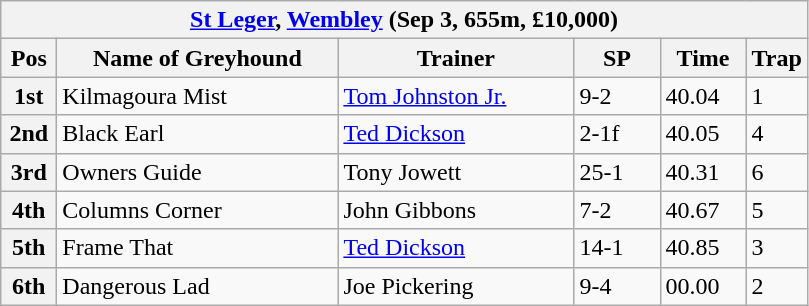<table class="wikitable">
<tr>
<th colspan="6"><a href='#'>St Leger</a>, <a href='#'>Wembley</a> (Sep 3, 655m, £10,000)</th>
</tr>
<tr>
<th width=30>Pos</th>
<th width=180>Name of Greyhound</th>
<th width=150>Trainer</th>
<th width=50>SP</th>
<th width=50>Time</th>
<th width=30>Trap</th>
</tr>
<tr>
<th>1st</th>
<td>Kilmagoura Mist</td>
<td><a href='#'>Tom Johnston Jr.</a></td>
<td>9-2</td>
<td>40.04</td>
<td>1</td>
</tr>
<tr>
<th>2nd</th>
<td>Black Earl</td>
<td><a href='#'>Ted Dickson</a></td>
<td>2-1f</td>
<td>40.05</td>
<td>4</td>
</tr>
<tr>
<th>3rd</th>
<td>Owners Guide</td>
<td>Tony Jowett</td>
<td>25-1</td>
<td>40.31</td>
<td>6</td>
</tr>
<tr>
<th>4th</th>
<td>Columns Corner</td>
<td>John Gibbons</td>
<td>7-2</td>
<td>40.67</td>
<td>5</td>
</tr>
<tr>
<th>5th</th>
<td>Frame That</td>
<td><a href='#'>Ted Dickson</a></td>
<td>14-1</td>
<td>40.85</td>
<td>3</td>
</tr>
<tr>
<th>6th</th>
<td>Dangerous Lad</td>
<td>Joe Pickering</td>
<td>9-4</td>
<td>00.00</td>
<td>2</td>
</tr>
</table>
